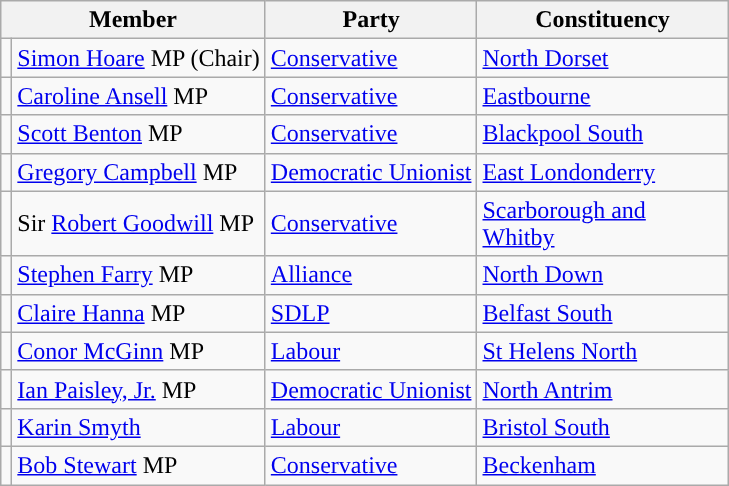<table class="wikitable">
<tr>
<th width="160px" colspan="2" valign="top">Member</th>
<th valign="top">Party</th>
<th width="160px" valign="top">Constituency</th>
</tr>
<tr>
<td style="color:inherit;background:"></td>
<td><a href='#'>Simon Hoare</a> MP (Chair)</td>
<td><a href='#'>Conservative</a></td>
<td><a href='#'>North Dorset</a></td>
</tr>
<tr>
<td style="color:inherit;background:"></td>
<td><a href='#'>Caroline Ansell</a> MP</td>
<td><a href='#'>Conservative</a></td>
<td><a href='#'>Eastbourne</a></td>
</tr>
<tr>
<td style="color:inherit;background:"></td>
<td><a href='#'>Scott Benton</a> MP</td>
<td><a href='#'>Conservative</a></td>
<td><a href='#'>Blackpool South</a></td>
</tr>
<tr>
<td style="color:inherit;background:"></td>
<td><a href='#'>Gregory Campbell</a> MP</td>
<td><a href='#'>Democratic Unionist</a></td>
<td><a href='#'>East Londonderry</a></td>
</tr>
<tr>
<td style="color:inherit;background:"></td>
<td>Sir <a href='#'>Robert Goodwill</a> MP</td>
<td><a href='#'>Conservative</a></td>
<td><a href='#'>Scarborough and Whitby</a></td>
</tr>
<tr>
<td style="color:inherit;background:"></td>
<td><a href='#'>Stephen Farry</a> MP</td>
<td><a href='#'>Alliance</a></td>
<td><a href='#'>North Down</a></td>
</tr>
<tr>
<td style="color:inherit;background:"></td>
<td><a href='#'>Claire Hanna</a> MP</td>
<td><a href='#'>SDLP</a></td>
<td><a href='#'>Belfast South</a></td>
</tr>
<tr>
<td style="color:inherit;background:"></td>
<td><a href='#'>Conor McGinn</a> MP</td>
<td><a href='#'>Labour</a></td>
<td><a href='#'>St Helens North</a></td>
</tr>
<tr>
<td style="color:inherit;background:"></td>
<td><a href='#'>Ian Paisley, Jr.</a> MP</td>
<td><a href='#'>Democratic Unionist</a></td>
<td><a href='#'>North Antrim</a></td>
</tr>
<tr>
<td style="color:inherit;background:"></td>
<td><a href='#'>Karin Smyth</a></td>
<td><a href='#'>Labour</a></td>
<td><a href='#'>Bristol South</a></td>
</tr>
<tr>
<td style="color:inherit;background:"></td>
<td><a href='#'>Bob Stewart</a> MP</td>
<td><a href='#'>Conservative</a></td>
<td><a href='#'>Beckenham</a></td>
</tr>
</table>
